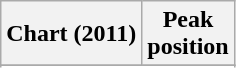<table class="wikitable sortable plainrowheaders" style="text-align:center">
<tr>
<th>Chart (2011)</th>
<th>Peak<br>position</th>
</tr>
<tr>
</tr>
<tr>
</tr>
<tr>
</tr>
<tr>
</tr>
</table>
